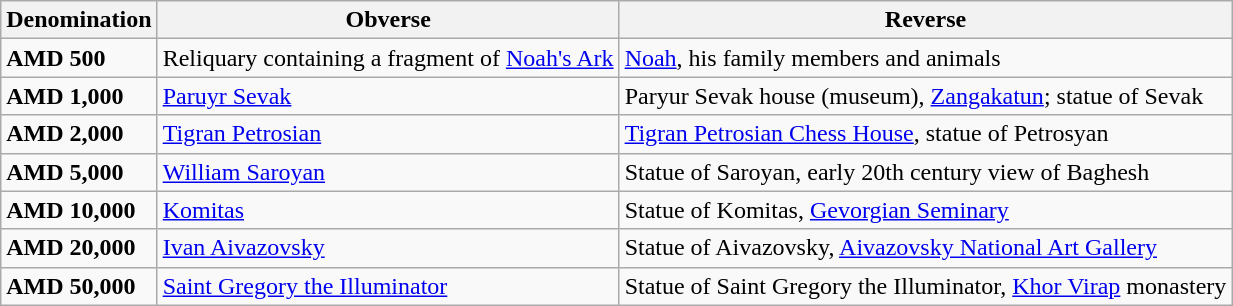<table class="wikitable">
<tr>
<th>Denomination</th>
<th>Obverse</th>
<th>Reverse</th>
</tr>
<tr>
<td><strong>AMD 500</strong></td>
<td>Reliquary containing a fragment of <a href='#'>Noah's Ark</a></td>
<td><a href='#'>Noah</a>, his family members and animals</td>
</tr>
<tr>
<td><strong>AMD 1,000</strong></td>
<td><a href='#'>Paruyr Sevak</a></td>
<td>Paryur Sevak house (museum), <a href='#'>Zangakatun</a>; statue of Sevak</td>
</tr>
<tr>
<td><strong>AMD 2,000</strong></td>
<td><a href='#'>Tigran Petrosian</a></td>
<td><a href='#'>Tigran Petrosian Chess House</a>, statue of Petrosyan</td>
</tr>
<tr>
<td><strong>AMD 5,000</strong></td>
<td><a href='#'>William Saroyan</a></td>
<td>Statue of Saroyan, early 20th century view of Baghesh</td>
</tr>
<tr>
<td><strong>AMD 10,000</strong></td>
<td><a href='#'>Komitas</a></td>
<td>Statue of Komitas, <a href='#'>Gevorgian Seminary</a></td>
</tr>
<tr>
<td><strong>AMD 20,000</strong></td>
<td><a href='#'>Ivan Aivazovsky</a></td>
<td>Statue of Aivazovsky, <a href='#'>Aivazovsky National Art Gallery</a></td>
</tr>
<tr>
<td><strong>AMD 50,000</strong></td>
<td><a href='#'>Saint Gregory the Illuminator</a></td>
<td>Statue of Saint Gregory the Illuminator, <a href='#'>Khor Virap</a> monastery</td>
</tr>
</table>
